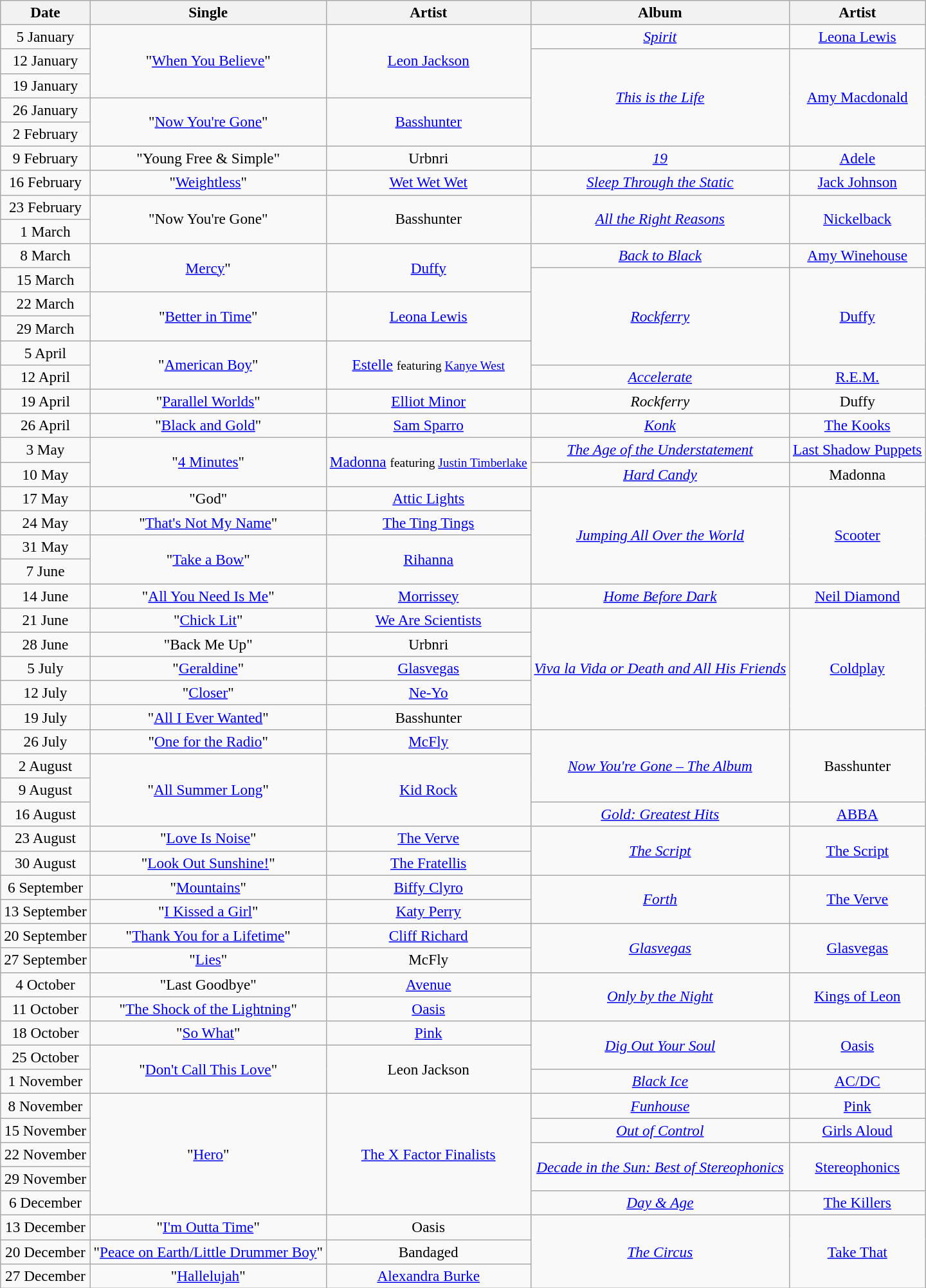<table class="wikitable" style="font-size:97%; text-align:center;">
<tr>
<th>Date</th>
<th>Single</th>
<th>Artist</th>
<th>Album</th>
<th>Artist</th>
</tr>
<tr>
<td>5 January</td>
<td rowspan="3">"<a href='#'>When You Believe</a>"</td>
<td rowspan="3"><a href='#'>Leon Jackson</a></td>
<td><em><a href='#'>Spirit</a></em></td>
<td><a href='#'>Leona Lewis</a></td>
</tr>
<tr>
<td>12 January</td>
<td rowspan="4"><em><a href='#'>This is the Life</a></em></td>
<td rowspan="4"><a href='#'>Amy Macdonald</a></td>
</tr>
<tr>
<td>19 January</td>
</tr>
<tr>
<td>26 January</td>
<td rowspan="2">"<a href='#'>Now You're Gone</a>"</td>
<td rowspan="2"><a href='#'>Basshunter</a></td>
</tr>
<tr>
<td>2 February</td>
</tr>
<tr>
<td>9 February</td>
<td>"Young Free & Simple"</td>
<td>Urbnri</td>
<td><em><a href='#'>19</a></em></td>
<td><a href='#'>Adele</a></td>
</tr>
<tr>
<td>16 February</td>
<td>"<a href='#'>Weightless</a>"</td>
<td><a href='#'>Wet Wet Wet</a></td>
<td><em><a href='#'>Sleep Through the Static</a></em></td>
<td><a href='#'>Jack Johnson</a></td>
</tr>
<tr>
<td>23 February</td>
<td rowspan="2">"Now You're Gone"</td>
<td rowspan="2">Basshunter</td>
<td rowspan="2"><em><a href='#'>All the Right Reasons</a></em></td>
<td rowspan="2"><a href='#'>Nickelback</a></td>
</tr>
<tr>
<td>1 March</td>
</tr>
<tr>
<td>8 March</td>
<td rowspan="2"><a href='#'>Mercy</a>"</td>
<td rowspan="2"><a href='#'>Duffy</a></td>
<td><em><a href='#'>Back to Black</a></em></td>
<td><a href='#'>Amy Winehouse</a></td>
</tr>
<tr>
<td>15 March</td>
<td rowspan="4"><em><a href='#'>Rockferry</a></em></td>
<td rowspan="4"><a href='#'>Duffy</a></td>
</tr>
<tr>
<td>22 March</td>
<td rowspan="2">"<a href='#'>Better in Time</a>"</td>
<td rowspan="2"><a href='#'>Leona Lewis</a></td>
</tr>
<tr>
<td>29 March</td>
</tr>
<tr>
<td>5 April</td>
<td rowspan="2">"<a href='#'>American Boy</a>"</td>
<td rowspan="2"><a href='#'>Estelle</a> <small> featuring <a href='#'>Kanye West</a> </small></td>
</tr>
<tr>
<td>12 April</td>
<td><em><a href='#'>Accelerate</a></em></td>
<td><a href='#'>R.E.M.</a></td>
</tr>
<tr>
<td>19 April</td>
<td>"<a href='#'>Parallel Worlds</a>"</td>
<td><a href='#'>Elliot Minor</a></td>
<td><em>Rockferry</em></td>
<td>Duffy</td>
</tr>
<tr>
<td>26 April</td>
<td>"<a href='#'>Black and Gold</a>"</td>
<td><a href='#'>Sam Sparro</a></td>
<td><em><a href='#'>Konk</a></em></td>
<td><a href='#'>The Kooks</a></td>
</tr>
<tr>
<td>3 May</td>
<td rowspan="2">"<a href='#'>4 Minutes</a>"</td>
<td rowspan="2"><a href='#'>Madonna</a> <small> featuring <a href='#'>Justin Timberlake</a> </small></td>
<td><em><a href='#'>The Age of the Understatement</a></em></td>
<td><a href='#'>Last Shadow Puppets</a></td>
</tr>
<tr>
<td>10 May</td>
<td><em><a href='#'>Hard Candy</a></em></td>
<td>Madonna</td>
</tr>
<tr>
<td>17 May</td>
<td>"God"</td>
<td><a href='#'>Attic Lights</a></td>
<td rowspan="4"><em><a href='#'>Jumping All Over the World</a></em></td>
<td rowspan="4"><a href='#'>Scooter</a></td>
</tr>
<tr>
<td>24 May</td>
<td>"<a href='#'>That's Not My Name</a>"</td>
<td><a href='#'>The Ting Tings</a></td>
</tr>
<tr>
<td>31 May</td>
<td rowspan="2">"<a href='#'>Take a Bow</a>"</td>
<td rowspan="2"><a href='#'>Rihanna</a></td>
</tr>
<tr>
<td>7 June</td>
</tr>
<tr>
<td>14 June</td>
<td>"<a href='#'>All You Need Is Me</a>"</td>
<td><a href='#'>Morrissey</a></td>
<td><em><a href='#'>Home Before Dark</a></em></td>
<td><a href='#'>Neil Diamond</a></td>
</tr>
<tr>
<td>21 June</td>
<td>"<a href='#'>Chick Lit</a>"</td>
<td><a href='#'>We Are Scientists</a></td>
<td rowspan="5"><em><a href='#'>Viva la Vida or Death and All His Friends</a></em></td>
<td rowspan="5"><a href='#'>Coldplay</a></td>
</tr>
<tr>
<td>28 June</td>
<td>"Back Me Up"</td>
<td>Urbnri</td>
</tr>
<tr>
<td>5 July</td>
<td>"<a href='#'>Geraldine</a>"</td>
<td><a href='#'>Glasvegas</a></td>
</tr>
<tr>
<td>12 July</td>
<td>"<a href='#'>Closer</a>"</td>
<td><a href='#'>Ne-Yo</a></td>
</tr>
<tr>
<td>19 July</td>
<td>"<a href='#'>All I Ever Wanted</a>"</td>
<td>Basshunter</td>
</tr>
<tr>
<td>26 July</td>
<td>"<a href='#'>One for the Radio</a>"</td>
<td><a href='#'>McFly</a></td>
<td rowspan="3"><em><a href='#'>Now You're Gone – The Album</a></em></td>
<td rowspan="3">Basshunter</td>
</tr>
<tr>
<td>2 August</td>
<td rowspan="3">"<a href='#'>All Summer Long</a>"</td>
<td rowspan="3"><a href='#'>Kid Rock</a></td>
</tr>
<tr>
<td>9 August</td>
</tr>
<tr>
<td>16 August</td>
<td><em><a href='#'>Gold: Greatest Hits</a></em></td>
<td><a href='#'>ABBA</a></td>
</tr>
<tr>
<td>23 August</td>
<td>"<a href='#'>Love Is Noise</a>"</td>
<td><a href='#'>The Verve</a></td>
<td rowspan="2"><em><a href='#'>The Script</a></em></td>
<td rowspan="2"><a href='#'>The Script</a></td>
</tr>
<tr>
<td>30 August</td>
<td>"<a href='#'>Look Out Sunshine!</a>"</td>
<td><a href='#'>The Fratellis</a></td>
</tr>
<tr>
<td>6 September</td>
<td>"<a href='#'>Mountains</a>"</td>
<td><a href='#'>Biffy Clyro</a></td>
<td rowspan="2"><em><a href='#'>Forth</a></em></td>
<td rowspan="2"><a href='#'>The Verve</a></td>
</tr>
<tr>
<td>13 September</td>
<td>"<a href='#'>I Kissed a Girl</a>"</td>
<td><a href='#'>Katy Perry</a></td>
</tr>
<tr>
<td>20 September</td>
<td>"<a href='#'>Thank You for a Lifetime</a>"</td>
<td><a href='#'>Cliff Richard</a></td>
<td rowspan="2"><em><a href='#'>Glasvegas</a></em></td>
<td rowspan="2"><a href='#'>Glasvegas</a></td>
</tr>
<tr>
<td>27 September</td>
<td>"<a href='#'>Lies</a>"</td>
<td>McFly</td>
</tr>
<tr>
<td>4 October</td>
<td>"Last Goodbye"</td>
<td><a href='#'>Avenue</a></td>
<td rowspan="2"><em><a href='#'>Only by the Night</a></em></td>
<td rowspan="2"><a href='#'>Kings of Leon</a></td>
</tr>
<tr>
<td>11 October</td>
<td>"<a href='#'>The Shock of the Lightning</a>"</td>
<td><a href='#'>Oasis</a></td>
</tr>
<tr>
<td>18 October</td>
<td>"<a href='#'>So What</a>"</td>
<td><a href='#'>Pink</a></td>
<td rowspan="2"><em><a href='#'>Dig Out Your Soul</a></em></td>
<td rowspan="2"><a href='#'>Oasis</a></td>
</tr>
<tr>
<td>25 October</td>
<td rowspan="2">"<a href='#'>Don't Call This Love</a>"</td>
<td rowspan="2">Leon Jackson</td>
</tr>
<tr>
<td>1 November</td>
<td><em><a href='#'>Black Ice</a></em></td>
<td><a href='#'>AC/DC</a></td>
</tr>
<tr>
<td>8 November</td>
<td rowspan="5">"<a href='#'>Hero</a>"</td>
<td rowspan="5"><a href='#'>The X Factor Finalists</a></td>
<td><em><a href='#'>Funhouse</a></em></td>
<td><a href='#'>Pink</a></td>
</tr>
<tr>
<td>15 November</td>
<td><em><a href='#'>Out of Control</a></em></td>
<td><a href='#'>Girls Aloud</a></td>
</tr>
<tr>
<td>22 November</td>
<td rowspan="2"><em><a href='#'>Decade in the Sun: Best of Stereophonics</a></em></td>
<td rowspan="2"><a href='#'>Stereophonics</a></td>
</tr>
<tr>
<td>29 November</td>
</tr>
<tr>
<td>6 December</td>
<td><em><a href='#'>Day & Age</a></em></td>
<td><a href='#'>The Killers</a></td>
</tr>
<tr>
<td>13 December</td>
<td>"<a href='#'>I'm Outta Time</a>"</td>
<td>Oasis</td>
<td rowspan="3"><em><a href='#'>The Circus</a></em></td>
<td rowspan="3"><a href='#'>Take That</a></td>
</tr>
<tr>
<td>20 December</td>
<td>"<a href='#'>Peace on Earth/Little Drummer Boy</a>"</td>
<td>Bandaged</td>
</tr>
<tr>
<td>27 December</td>
<td>"<a href='#'>Hallelujah</a>"</td>
<td><a href='#'>Alexandra Burke</a></td>
</tr>
</table>
